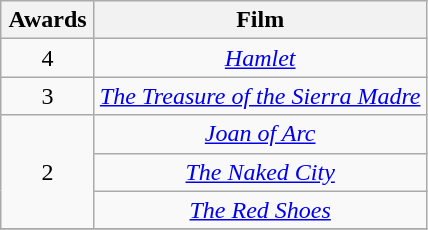<table class="wikitable" rowspan="2" style="text-align:center;">
<tr>
<th scope="col" style="width:55px;">Awards</th>
<th scope="col" style="text-align:center;">Film</th>
</tr>
<tr>
<td rowspan=1, style="text-align:center">4</td>
<td><em><a href='#'>Hamlet</a></em></td>
</tr>
<tr>
<td rowspan=1, style="text-align:center">3</td>
<td><em><a href='#'>The Treasure of the Sierra Madre</a></em></td>
</tr>
<tr>
<td rowspan=3, style="text-align:center">2</td>
<td><em><a href='#'>Joan of Arc</a></em></td>
</tr>
<tr>
<td><em><a href='#'>The Naked City</a></em></td>
</tr>
<tr>
<td><em><a href='#'>The Red Shoes</a></em></td>
</tr>
<tr>
</tr>
</table>
